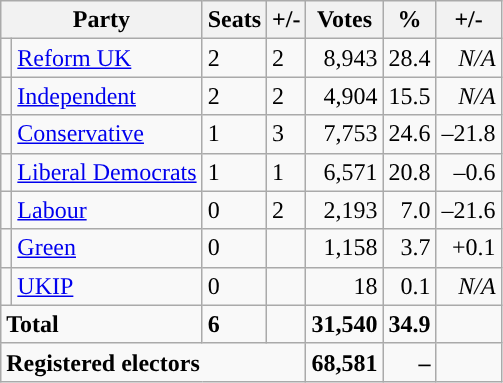<table class="wikitable sortable">
<tr>
<th colspan="2">Party</th>
<th>Seats</th>
<th>+/-</th>
<th>Votes</th>
<th>%</th>
<th>+/-</th>
</tr>
<tr>
<td style="background-color: "></td>
<td><a href='#'>Reform UK</a></td>
<td>2</td>
<td> 2</td>
<td style="text-align:right;">8,943</td>
<td style="text-align:right;">28.4</td>
<td style="text-align:right;"><em>N/A</em></td>
</tr>
<tr>
<td style="background-color: "></td>
<td><a href='#'>Independent</a></td>
<td>2</td>
<td> 2</td>
<td style="text-align:right;">4,904</td>
<td style="text-align:right;">15.5</td>
<td style="text-align:right;"><em>N/A</em></td>
</tr>
<tr>
<td style="background-color: "></td>
<td><a href='#'>Conservative</a></td>
<td>1</td>
<td> 3</td>
<td style="text-align:right;">7,753</td>
<td style="text-align:right;">24.6</td>
<td style="text-align:right;">–21.8</td>
</tr>
<tr>
<td style="background-color: "></td>
<td><a href='#'>Liberal Democrats</a></td>
<td>1</td>
<td> 1</td>
<td style="text-align:right;">6,571</td>
<td style="text-align:right;">20.8</td>
<td style="text-align:right;">–0.6</td>
</tr>
<tr>
<td style="background-color: "></td>
<td><a href='#'>Labour</a></td>
<td>0</td>
<td> 2</td>
<td style="text-align:right;">2,193</td>
<td style="text-align:right;">7.0</td>
<td style="text-align:right;">–21.6</td>
</tr>
<tr>
<td style="background-color: "></td>
<td><a href='#'>Green</a></td>
<td>0</td>
<td></td>
<td style="text-align:right;">1,158</td>
<td style="text-align:right;">3.7</td>
<td style="text-align:right;">+0.1</td>
</tr>
<tr>
<td style="background-color: "></td>
<td><a href='#'>UKIP</a></td>
<td>0</td>
<td></td>
<td style="text-align:right;">18</td>
<td style="text-align:right;">0.1</td>
<td style="text-align:right;"><em>N/A</em></td>
</tr>
<tr>
<td colspan="2"><strong>Total</strong></td>
<td><strong>6</strong></td>
<td></td>
<td style="text-align:right;"><strong>31,540</strong></td>
<td style="text-align:right;"><strong>34.9</strong></td>
<td style="text-align:right;"></td>
</tr>
<tr>
<td colspan="4"><strong>Registered electors</strong></td>
<td style="text-align:right;"><strong>68,581</strong></td>
<td style="text-align:right;"><strong>–</strong></td>
<td style="text-align:right;"></td>
</tr>
</table>
